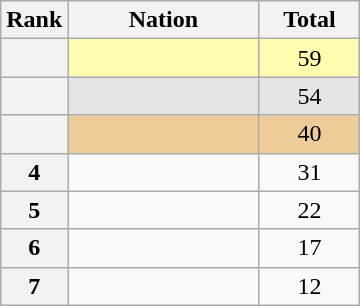<table class="wikitable sortable" style="text-align:center;">
<tr>
<th scope="col" style="width:25px;">Rank</th>
<th ! scope="col" style="width:120px;">Nation</th>
<th ! scope="col" style="width:60px;">Total</th>
</tr>
<tr bgcolor=fffcaf>
<th scope=row></th>
<td align=left></td>
<td>59</td>
</tr>
<tr bgcolor=e5e5e5>
<th scope=row></th>
<td align=left></td>
<td>54</td>
</tr>
<tr bgcolor=eecc99>
<th scope=row></th>
<td align=left></td>
<td>40</td>
</tr>
<tr>
<th scope=row>4</th>
<td align=left></td>
<td>31</td>
</tr>
<tr>
<th scope=row>5</th>
<td align=left></td>
<td>22</td>
</tr>
<tr>
<th scope=row>6</th>
<td align=left></td>
<td>17</td>
</tr>
<tr>
<th scope=row>7</th>
<td align=left></td>
<td>12</td>
</tr>
</table>
